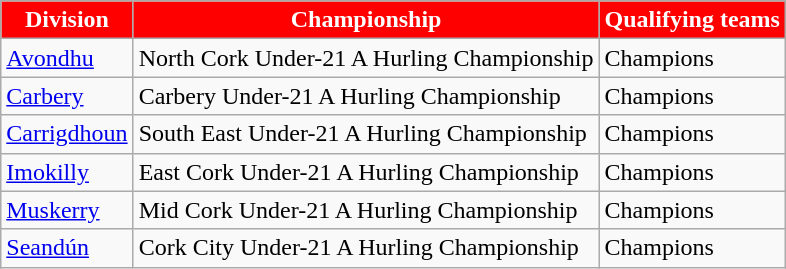<table class="wikitable">
<tr>
<th style="background:red;color:white">Division</th>
<th style="background:red;color:white">Championship</th>
<th style="background:red;color:white">Qualifying teams</th>
</tr>
<tr>
<td><a href='#'>Avondhu</a></td>
<td>North Cork Under-21 A Hurling Championship</td>
<td>Champions</td>
</tr>
<tr>
<td><a href='#'>Carbery</a></td>
<td>Carbery Under-21 A Hurling Championship</td>
<td>Champions</td>
</tr>
<tr>
<td><a href='#'>Carrigdhoun</a></td>
<td>South East Under-21 A Hurling Championship</td>
<td>Champions</td>
</tr>
<tr>
<td><a href='#'>Imokilly</a></td>
<td>East Cork Under-21 A Hurling Championship</td>
<td>Champions</td>
</tr>
<tr>
<td><a href='#'>Muskerry</a></td>
<td>Mid Cork Under-21 A Hurling Championship</td>
<td>Champions</td>
</tr>
<tr>
<td><a href='#'>Seandún</a></td>
<td>Cork City Under-21 A Hurling Championship</td>
<td>Champions</td>
</tr>
</table>
